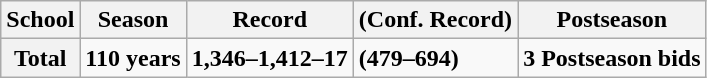<table class="wikitable">
<tr>
<th>School</th>
<th>Season</th>
<th>Record</th>
<th>(Conf. Record)</th>
<th>Postseason</th>
</tr>
<tr>
<th>Total</th>
<td><strong>110 years</strong></td>
<td><strong>1,346–1,412–17</strong></td>
<td><strong>(479–694)</strong></td>
<td><strong>3 Postseason bids</strong></td>
</tr>
</table>
